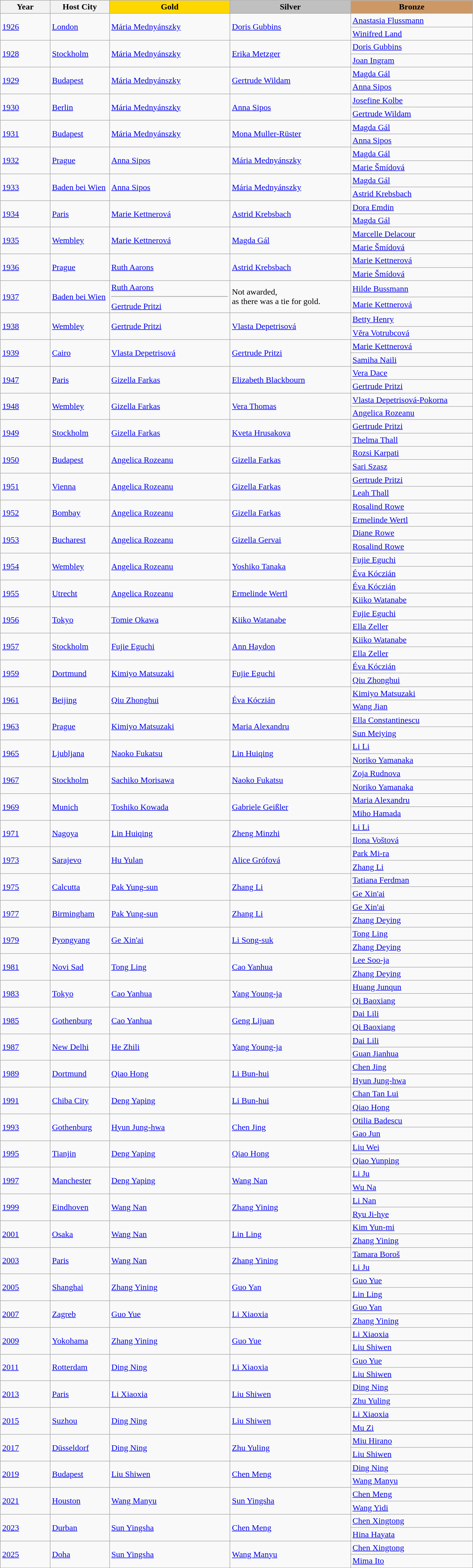<table class="wikitable sortable" style="width:900px;">
<tr>
<th width="120">Year</th>
<th width="120">Host City</th>
<th width="300" style="background-color: gold">Gold</th>
<th width="300" style="background-color: silver">Silver</th>
<th width="300" style="background-color: #cc9966">Bronze</th>
</tr>
<tr>
<td rowspan=2><a href='#'>1926</a></td>
<td rowspan=2><a href='#'>London</a></td>
<td rowspan=2> <a href='#'>Mária Mednyánszky</a></td>
<td rowspan=2> <a href='#'>Doris Gubbins</a></td>
<td> <a href='#'>Anastasia Flussmann</a></td>
</tr>
<tr>
<td> <a href='#'>Winifred Land</a></td>
</tr>
<tr>
<td rowspan=2><a href='#'>1928</a></td>
<td rowspan=2><a href='#'>Stockholm</a></td>
<td rowspan=2> <a href='#'>Mária Mednyánszky</a></td>
<td rowspan=2> <a href='#'>Erika Metzger</a></td>
<td> <a href='#'>Doris Gubbins</a></td>
</tr>
<tr>
<td> <a href='#'>Joan Ingram</a></td>
</tr>
<tr>
<td rowspan=2><a href='#'>1929</a></td>
<td rowspan=2><a href='#'>Budapest</a></td>
<td rowspan=2> <a href='#'>Mária Mednyánszky</a></td>
<td rowspan=2> <a href='#'>Gertrude Wildam</a></td>
<td> <a href='#'>Magda Gál</a></td>
</tr>
<tr>
<td> <a href='#'>Anna Sipos</a></td>
</tr>
<tr>
<td rowspan=2><a href='#'>1930</a></td>
<td rowspan=2><a href='#'>Berlin</a></td>
<td rowspan=2> <a href='#'>Mária Mednyánszky</a></td>
<td rowspan=2> <a href='#'>Anna Sipos</a></td>
<td> <a href='#'>Josefine Kolbe</a></td>
</tr>
<tr>
<td> <a href='#'>Gertrude Wildam</a></td>
</tr>
<tr>
<td rowspan=2><a href='#'>1931</a></td>
<td rowspan=2><a href='#'>Budapest</a></td>
<td rowspan=2> <a href='#'>Mária Mednyánszky</a></td>
<td rowspan=2> <a href='#'>Mona Muller-Rüster</a></td>
<td> <a href='#'>Magda Gál</a></td>
</tr>
<tr>
<td> <a href='#'>Anna Sipos</a></td>
</tr>
<tr>
<td rowspan=2><a href='#'>1932</a></td>
<td rowspan=2><a href='#'>Prague</a></td>
<td rowspan=2> <a href='#'>Anna Sipos</a></td>
<td rowspan=2> <a href='#'>Mária Mednyánszky</a></td>
<td> <a href='#'>Magda Gál</a></td>
</tr>
<tr>
<td> <a href='#'>Marie Šmídová</a></td>
</tr>
<tr>
<td rowspan=2><a href='#'>1933</a></td>
<td rowspan=2><a href='#'>Baden bei Wien</a></td>
<td rowspan=2> <a href='#'>Anna Sipos</a></td>
<td rowspan=2> <a href='#'>Mária Mednyánszky</a></td>
<td> <a href='#'>Magda Gál</a></td>
</tr>
<tr>
<td> <a href='#'>Astrid Krebsbach</a></td>
</tr>
<tr>
<td rowspan=2><a href='#'>1934</a></td>
<td rowspan=2><a href='#'>Paris</a></td>
<td rowspan=2> <a href='#'>Marie Kettnerová</a></td>
<td rowspan=2> <a href='#'>Astrid Krebsbach</a></td>
<td> <a href='#'>Dora Emdin</a></td>
</tr>
<tr>
<td> <a href='#'>Magda Gál</a></td>
</tr>
<tr>
<td rowspan=2><a href='#'>1935</a></td>
<td rowspan=2><a href='#'>Wembley</a></td>
<td rowspan=2> <a href='#'>Marie Kettnerová</a></td>
<td rowspan=2> <a href='#'>Magda Gál</a></td>
<td> <a href='#'>Marcelle Delacour</a></td>
</tr>
<tr>
<td> <a href='#'>Marie Šmídová</a></td>
</tr>
<tr>
<td rowspan=2><a href='#'>1936</a></td>
<td rowspan=2><a href='#'>Prague</a></td>
<td rowspan=2> <a href='#'>Ruth Aarons</a></td>
<td rowspan=2> <a href='#'>Astrid Krebsbach</a></td>
<td> <a href='#'>Marie Kettnerová</a></td>
</tr>
<tr>
<td> <a href='#'>Marie Šmídová</a></td>
</tr>
<tr>
<td rowspan=2><a href='#'>1937</a></td>
<td rowspan=2><a href='#'>Baden bei Wien</a></td>
<td rowspan=2> <a href='#'>Ruth Aarons</a><hr> <a href='#'>Gertrude Pritzi</a></td>
<td rowspan=2>Not awarded,<br>as there was a tie for gold.</td>
<td> <a href='#'>Hilde Bussmann</a></td>
</tr>
<tr>
<td> <a href='#'>Marie Kettnerová</a></td>
</tr>
<tr>
<td rowspan=2><a href='#'>1938</a></td>
<td rowspan=2><a href='#'>Wembley</a></td>
<td rowspan=2> <a href='#'>Gertrude Pritzi</a></td>
<td rowspan=2> <a href='#'>Vlasta Depetrisová</a></td>
<td> <a href='#'>Betty Henry</a></td>
</tr>
<tr>
<td> <a href='#'>Věra Votrubcová</a></td>
</tr>
<tr>
<td rowspan=2><a href='#'>1939</a></td>
<td rowspan=2><a href='#'>Cairo</a></td>
<td rowspan=2> <a href='#'>Vlasta Depetrisová</a></td>
<td rowspan=2> <a href='#'>Gertrude Pritzi</a></td>
<td> <a href='#'>Marie Kettnerová</a></td>
</tr>
<tr>
<td> <a href='#'>Samiha Naili</a></td>
</tr>
<tr>
<td rowspan=2><a href='#'>1947</a></td>
<td rowspan=2><a href='#'>Paris</a></td>
<td rowspan=2> <a href='#'>Gizella Farkas</a></td>
<td rowspan=2> <a href='#'>Elizabeth Blackbourn</a></td>
<td> <a href='#'>Vera Dace</a></td>
</tr>
<tr>
<td> <a href='#'>Gertrude Pritzi</a></td>
</tr>
<tr>
<td rowspan=2><a href='#'>1948</a></td>
<td rowspan=2><a href='#'>Wembley</a></td>
<td rowspan=2> <a href='#'>Gizella Farkas</a></td>
<td rowspan=2> <a href='#'>Vera Thomas</a></td>
<td> <a href='#'>Vlasta Depetrisová-Pokorna</a></td>
</tr>
<tr>
<td> <a href='#'>Angelica Rozeanu</a></td>
</tr>
<tr>
<td rowspan=2><a href='#'>1949</a></td>
<td rowspan=2><a href='#'>Stockholm</a></td>
<td rowspan=2> <a href='#'>Gizella Farkas</a></td>
<td rowspan=2> <a href='#'>Kveta Hrusakova</a></td>
<td> <a href='#'>Gertrude Pritzi</a></td>
</tr>
<tr>
<td> <a href='#'>Thelma Thall</a></td>
</tr>
<tr>
<td rowspan=2><a href='#'>1950</a></td>
<td rowspan=2><a href='#'>Budapest</a></td>
<td rowspan=2> <a href='#'>Angelica Rozeanu</a></td>
<td rowspan=2> <a href='#'>Gizella Farkas</a></td>
<td> <a href='#'>Rozsi Karpati</a></td>
</tr>
<tr>
<td> <a href='#'>Sari Szasz</a></td>
</tr>
<tr>
<td rowspan=2><a href='#'>1951</a></td>
<td rowspan=2><a href='#'>Vienna</a></td>
<td rowspan=2> <a href='#'>Angelica Rozeanu</a></td>
<td rowspan=2> <a href='#'>Gizella Farkas</a></td>
<td> <a href='#'>Gertrude Pritzi</a></td>
</tr>
<tr>
<td> <a href='#'>Leah Thall</a></td>
</tr>
<tr>
<td rowspan=2><a href='#'>1952</a></td>
<td rowspan=2><a href='#'>Bombay</a></td>
<td rowspan=2> <a href='#'>Angelica Rozeanu</a></td>
<td rowspan=2> <a href='#'>Gizella Farkas</a></td>
<td> <a href='#'>Rosalind Rowe</a></td>
</tr>
<tr>
<td> <a href='#'>Ermelinde Wertl</a></td>
</tr>
<tr>
<td rowspan=2><a href='#'>1953</a></td>
<td rowspan=2><a href='#'>Bucharest</a></td>
<td rowspan=2> <a href='#'>Angelica Rozeanu</a></td>
<td rowspan=2> <a href='#'>Gizella Gervai</a></td>
<td> <a href='#'>Diane Rowe</a></td>
</tr>
<tr>
<td> <a href='#'>Rosalind Rowe</a></td>
</tr>
<tr>
<td rowspan=2><a href='#'>1954</a></td>
<td rowspan=2><a href='#'>Wembley</a></td>
<td rowspan=2> <a href='#'>Angelica Rozeanu</a></td>
<td rowspan=2> <a href='#'>Yoshiko Tanaka</a></td>
<td> <a href='#'>Fujie Eguchi</a></td>
</tr>
<tr>
<td> <a href='#'>Éva Kóczián</a></td>
</tr>
<tr>
<td rowspan=2><a href='#'>1955</a></td>
<td rowspan=2><a href='#'>Utrecht</a></td>
<td rowspan=2> <a href='#'>Angelica Rozeanu</a></td>
<td rowspan=2> <a href='#'>Ermelinde Wertl</a></td>
<td> <a href='#'>Éva Kóczián</a></td>
</tr>
<tr>
<td> <a href='#'>Kiiko Watanabe</a></td>
</tr>
<tr>
<td rowspan=2><a href='#'>1956</a></td>
<td rowspan=2><a href='#'>Tokyo</a></td>
<td rowspan=2> <a href='#'>Tomie Okawa</a></td>
<td rowspan=2> <a href='#'>Kiiko Watanabe</a></td>
<td> <a href='#'>Fujie Eguchi</a></td>
</tr>
<tr>
<td> <a href='#'>Ella Zeller</a></td>
</tr>
<tr>
<td rowspan=2><a href='#'>1957</a></td>
<td rowspan=2><a href='#'>Stockholm</a></td>
<td rowspan=2> <a href='#'>Fujie Eguchi</a></td>
<td rowspan=2> <a href='#'>Ann Haydon</a></td>
<td> <a href='#'>Kiiko Watanabe</a></td>
</tr>
<tr>
<td> <a href='#'>Ella Zeller</a></td>
</tr>
<tr>
<td rowspan=2><a href='#'>1959</a></td>
<td rowspan=2><a href='#'>Dortmund</a></td>
<td rowspan=2> <a href='#'>Kimiyo Matsuzaki</a></td>
<td rowspan=2> <a href='#'>Fujie Eguchi</a></td>
<td> <a href='#'>Éva Kóczián</a></td>
</tr>
<tr>
<td> <a href='#'>Qiu Zhonghui</a></td>
</tr>
<tr>
<td rowspan=2><a href='#'>1961</a></td>
<td rowspan=2><a href='#'>Beijing</a></td>
<td rowspan=2> <a href='#'>Qiu Zhonghui</a></td>
<td rowspan=2> <a href='#'>Éva Kóczián</a></td>
<td> <a href='#'>Kimiyo Matsuzaki</a></td>
</tr>
<tr>
<td> <a href='#'>Wang Jian</a></td>
</tr>
<tr>
<td rowspan=2><a href='#'>1963</a></td>
<td rowspan=2><a href='#'>Prague</a></td>
<td rowspan=2> <a href='#'>Kimiyo Matsuzaki</a></td>
<td rowspan=2> <a href='#'>Maria Alexandru</a></td>
<td> <a href='#'>Ella Constantinescu</a></td>
</tr>
<tr>
<td> <a href='#'>Sun Meiying</a></td>
</tr>
<tr>
<td rowspan=2><a href='#'>1965</a></td>
<td rowspan=2><a href='#'>Ljubljana</a></td>
<td rowspan=2> <a href='#'>Naoko Fukatsu</a></td>
<td rowspan=2> <a href='#'>Lin Huiqing</a></td>
<td> <a href='#'>Li Li</a></td>
</tr>
<tr>
<td> <a href='#'>Noriko Yamanaka</a></td>
</tr>
<tr>
<td rowspan=2><a href='#'>1967</a></td>
<td rowspan=2><a href='#'>Stockholm</a></td>
<td rowspan=2> <a href='#'>Sachiko Morisawa</a></td>
<td rowspan=2> <a href='#'>Naoko Fukatsu</a></td>
<td> <a href='#'>Zoja Rudnova</a></td>
</tr>
<tr>
<td> <a href='#'>Noriko Yamanaka</a></td>
</tr>
<tr>
<td rowspan=2><a href='#'>1969</a></td>
<td rowspan=2><a href='#'>Munich</a></td>
<td rowspan=2> <a href='#'>Toshiko Kowada</a></td>
<td rowspan=2> <a href='#'>Gabriele Geißler</a></td>
<td> <a href='#'>Maria Alexandru</a></td>
</tr>
<tr>
<td> <a href='#'>Miho Hamada</a></td>
</tr>
<tr>
<td rowspan=2><a href='#'>1971</a></td>
<td rowspan=2><a href='#'>Nagoya</a></td>
<td rowspan=2> <a href='#'>Lin Huiqing</a></td>
<td rowspan=2> <a href='#'>Zheng Minzhi</a></td>
<td> <a href='#'>Li Li</a></td>
</tr>
<tr>
<td> <a href='#'>Ilona Voštová</a></td>
</tr>
<tr>
<td rowspan=2><a href='#'>1973</a></td>
<td rowspan=2><a href='#'>Sarajevo</a></td>
<td rowspan=2> <a href='#'>Hu Yulan</a></td>
<td rowspan=2> <a href='#'>Alice Grófová</a></td>
<td> <a href='#'>Park Mi-ra</a></td>
</tr>
<tr>
<td> <a href='#'>Zhang Li</a></td>
</tr>
<tr>
<td rowspan=2><a href='#'>1975</a></td>
<td rowspan=2><a href='#'>Calcutta</a></td>
<td rowspan=2> <a href='#'>Pak Yung-sun</a></td>
<td rowspan=2> <a href='#'>Zhang Li</a></td>
<td> <a href='#'>Tatiana Ferdman</a></td>
</tr>
<tr>
<td> <a href='#'>Ge Xin'ai</a></td>
</tr>
<tr>
<td rowspan=2><a href='#'>1977</a></td>
<td rowspan=2><a href='#'>Birmingham</a></td>
<td rowspan=2> <a href='#'>Pak Yung-sun</a></td>
<td rowspan=2> <a href='#'>Zhang Li</a></td>
<td> <a href='#'>Ge Xin'ai</a></td>
</tr>
<tr>
<td> <a href='#'>Zhang Deying</a></td>
</tr>
<tr>
<td rowspan=2><a href='#'>1979</a></td>
<td rowspan=2><a href='#'>Pyongyang</a></td>
<td rowspan=2> <a href='#'>Ge Xin'ai</a></td>
<td rowspan=2> <a href='#'>Li Song-suk</a></td>
<td> <a href='#'>Tong Ling</a></td>
</tr>
<tr>
<td> <a href='#'>Zhang Deying</a></td>
</tr>
<tr>
<td rowspan=2><a href='#'>1981</a></td>
<td rowspan=2><a href='#'>Novi Sad</a></td>
<td rowspan=2> <a href='#'>Tong Ling</a></td>
<td rowspan=2> <a href='#'>Cao Yanhua</a></td>
<td> <a href='#'>Lee Soo-ja</a></td>
</tr>
<tr>
<td> <a href='#'>Zhang Deying</a></td>
</tr>
<tr>
<td rowspan=2><a href='#'>1983</a></td>
<td rowspan=2><a href='#'>Tokyo</a></td>
<td rowspan=2> <a href='#'>Cao Yanhua</a></td>
<td rowspan=2> <a href='#'>Yang Young-ja</a></td>
<td> <a href='#'>Huang Junqun</a></td>
</tr>
<tr>
<td> <a href='#'>Qi Baoxiang</a></td>
</tr>
<tr>
<td rowspan=2><a href='#'>1985</a></td>
<td rowspan=2><a href='#'>Gothenburg</a></td>
<td rowspan=2> <a href='#'>Cao Yanhua</a></td>
<td rowspan=2> <a href='#'>Geng Lijuan</a></td>
<td> <a href='#'>Dai Lili</a></td>
</tr>
<tr>
<td> <a href='#'>Qi Baoxiang</a></td>
</tr>
<tr>
<td rowspan=2><a href='#'>1987</a></td>
<td rowspan=2><a href='#'>New Delhi</a></td>
<td rowspan=2> <a href='#'>He Zhili</a></td>
<td rowspan=2> <a href='#'>Yang Young-ja</a></td>
<td> <a href='#'>Dai Lili</a></td>
</tr>
<tr>
<td> <a href='#'>Guan Jianhua</a></td>
</tr>
<tr>
<td rowspan=2><a href='#'>1989</a></td>
<td rowspan=2><a href='#'>Dortmund</a></td>
<td rowspan=2> <a href='#'>Qiao Hong</a></td>
<td rowspan=2> <a href='#'>Li Bun-hui</a></td>
<td> <a href='#'>Chen Jing</a></td>
</tr>
<tr>
<td> <a href='#'>Hyun Jung-hwa</a></td>
</tr>
<tr>
<td rowspan=2><a href='#'>1991</a></td>
<td rowspan=2><a href='#'>Chiba City</a></td>
<td rowspan=2> <a href='#'>Deng Yaping</a></td>
<td rowspan=2> <a href='#'>Li Bun-hui</a></td>
<td> <a href='#'>Chan Tan Lui</a></td>
</tr>
<tr>
<td> <a href='#'>Qiao Hong</a></td>
</tr>
<tr>
<td rowspan=2><a href='#'>1993</a></td>
<td rowspan=2><a href='#'>Gothenburg</a></td>
<td rowspan=2> <a href='#'>Hyun Jung-hwa</a></td>
<td rowspan=2> <a href='#'>Chen Jing</a></td>
<td> <a href='#'>Otilia Badescu</a></td>
</tr>
<tr>
<td> <a href='#'>Gao Jun</a></td>
</tr>
<tr>
<td rowspan=2><a href='#'>1995</a></td>
<td rowspan=2><a href='#'>Tianjin</a></td>
<td rowspan=2> <a href='#'>Deng Yaping</a></td>
<td rowspan=2> <a href='#'>Qiao Hong</a></td>
<td> <a href='#'>Liu Wei</a></td>
</tr>
<tr>
<td> <a href='#'>Qiao Yunping</a></td>
</tr>
<tr>
<td rowspan=2><a href='#'>1997</a></td>
<td rowspan=2><a href='#'>Manchester</a></td>
<td rowspan=2> <a href='#'>Deng Yaping</a></td>
<td rowspan=2> <a href='#'>Wang Nan</a></td>
<td> <a href='#'>Li Ju</a></td>
</tr>
<tr>
<td> <a href='#'>Wu Na</a></td>
</tr>
<tr>
<td rowspan=2><a href='#'>1999</a></td>
<td rowspan=2><a href='#'>Eindhoven</a></td>
<td rowspan=2> <a href='#'>Wang Nan</a></td>
<td rowspan=2> <a href='#'>Zhang Yining</a></td>
<td> <a href='#'>Li Nan</a></td>
</tr>
<tr>
<td> <a href='#'>Ryu Ji-hye</a></td>
</tr>
<tr>
<td rowspan=2><a href='#'>2001</a></td>
<td rowspan=2><a href='#'>Osaka</a></td>
<td rowspan=2> <a href='#'>Wang Nan</a></td>
<td rowspan=2> <a href='#'>Lin Ling</a></td>
<td> <a href='#'>Kim Yun-mi</a></td>
</tr>
<tr>
<td> <a href='#'>Zhang Yining</a></td>
</tr>
<tr>
<td rowspan=2><a href='#'>2003</a></td>
<td rowspan=2><a href='#'>Paris</a></td>
<td rowspan=2> <a href='#'>Wang Nan</a></td>
<td rowspan=2> <a href='#'>Zhang Yining</a></td>
<td> <a href='#'>Tamara Boroš</a></td>
</tr>
<tr>
<td> <a href='#'>Li Ju</a></td>
</tr>
<tr>
<td rowspan=2><a href='#'>2005</a></td>
<td rowspan=2><a href='#'>Shanghai</a></td>
<td rowspan=2> <a href='#'>Zhang Yining</a></td>
<td rowspan=2> <a href='#'>Guo Yan</a></td>
<td> <a href='#'>Guo Yue</a></td>
</tr>
<tr>
<td> <a href='#'>Lin Ling</a></td>
</tr>
<tr>
<td rowspan=2><a href='#'>2007</a></td>
<td rowspan=2><a href='#'>Zagreb</a></td>
<td rowspan=2> <a href='#'>Guo Yue</a></td>
<td rowspan=2> <a href='#'>Li Xiaoxia</a></td>
<td> <a href='#'>Guo Yan</a></td>
</tr>
<tr>
<td> <a href='#'>Zhang Yining</a></td>
</tr>
<tr>
<td rowspan=2><a href='#'>2009</a></td>
<td rowspan=2><a href='#'>Yokohama</a></td>
<td rowspan=2> <a href='#'>Zhang Yining</a></td>
<td rowspan=2> <a href='#'>Guo Yue</a></td>
<td> <a href='#'>Li Xiaoxia</a></td>
</tr>
<tr>
<td> <a href='#'>Liu Shiwen</a></td>
</tr>
<tr>
<td rowspan=2><a href='#'>2011</a></td>
<td rowspan=2><a href='#'>Rotterdam</a></td>
<td rowspan=2> <a href='#'>Ding Ning</a></td>
<td rowspan=2> <a href='#'>Li Xiaoxia</a></td>
<td> <a href='#'>Guo Yue</a></td>
</tr>
<tr>
<td> <a href='#'>Liu Shiwen</a></td>
</tr>
<tr>
<td rowspan=2><a href='#'>2013</a></td>
<td rowspan=2><a href='#'>Paris</a></td>
<td rowspan=2> <a href='#'>Li Xiaoxia</a></td>
<td rowspan=2> <a href='#'>Liu Shiwen</a></td>
<td> <a href='#'>Ding Ning</a></td>
</tr>
<tr>
<td> <a href='#'>Zhu Yuling</a></td>
</tr>
<tr>
<td rowspan=2><a href='#'>2015</a></td>
<td rowspan=2><a href='#'>Suzhou</a></td>
<td rowspan=2> <a href='#'>Ding Ning</a></td>
<td rowspan=2> <a href='#'>Liu Shiwen</a></td>
<td> <a href='#'>Li Xiaoxia</a></td>
</tr>
<tr>
<td> <a href='#'>Mu Zi</a></td>
</tr>
<tr>
<td rowspan=2><a href='#'>2017</a></td>
<td rowspan=2><a href='#'>Düsseldorf</a></td>
<td rowspan=2> <a href='#'>Ding Ning</a></td>
<td rowspan=2> <a href='#'>Zhu Yuling</a></td>
<td> <a href='#'>Miu Hirano</a></td>
</tr>
<tr>
<td> <a href='#'>Liu Shiwen</a></td>
</tr>
<tr>
<td rowspan=2><a href='#'>2019</a></td>
<td rowspan=2><a href='#'>Budapest</a></td>
<td rowspan=2> <a href='#'>Liu Shiwen</a></td>
<td rowspan=2> <a href='#'>Chen Meng</a></td>
<td> <a href='#'>Ding Ning</a></td>
</tr>
<tr>
<td> <a href='#'>Wang Manyu</a></td>
</tr>
<tr>
<td rowspan=2><a href='#'>2021</a></td>
<td rowspan=2><a href='#'>Houston</a></td>
<td rowspan=2> <a href='#'>Wang Manyu</a></td>
<td rowspan=2> <a href='#'>Sun Yingsha</a></td>
<td> <a href='#'>Chen Meng</a></td>
</tr>
<tr>
<td> <a href='#'>Wang Yidi</a></td>
</tr>
<tr>
<td rowspan=2><a href='#'>2023</a></td>
<td rowspan=2><a href='#'>Durban</a></td>
<td rowspan=2> <a href='#'>Sun Yingsha</a></td>
<td rowspan=2> <a href='#'>Chen Meng</a></td>
<td> <a href='#'>Chen Xingtong</a></td>
</tr>
<tr>
<td> <a href='#'>Hina Hayata</a></td>
</tr>
<tr>
<td rowspan=2><a href='#'>2025</a></td>
<td rowspan=2><a href='#'>Doha</a></td>
<td rowspan=2> <a href='#'>Sun Yingsha</a></td>
<td rowspan=2> <a href='#'>Wang Manyu</a></td>
<td> <a href='#'>Chen Xingtong</a></td>
</tr>
<tr>
<td> <a href='#'>Mima Ito</a></td>
</tr>
</table>
